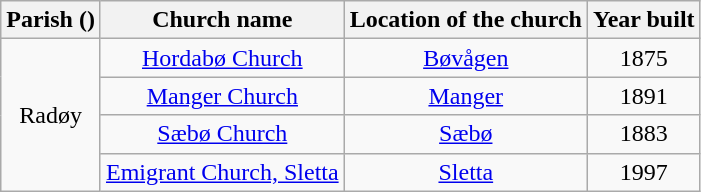<table class="wikitable" style="text-align:center">
<tr>
<th>Parish ()</th>
<th>Church name</th>
<th>Location of the church</th>
<th>Year built</th>
</tr>
<tr>
<td rowspan="4">Radøy</td>
<td><a href='#'>Hordabø Church</a></td>
<td><a href='#'>Bøvågen</a></td>
<td>1875</td>
</tr>
<tr>
<td><a href='#'>Manger Church</a></td>
<td><a href='#'>Manger</a></td>
<td>1891</td>
</tr>
<tr>
<td><a href='#'>Sæbø Church</a></td>
<td><a href='#'>Sæbø</a></td>
<td>1883</td>
</tr>
<tr>
<td><a href='#'>Emigrant Church, Sletta</a></td>
<td><a href='#'>Sletta</a></td>
<td>1997</td>
</tr>
</table>
